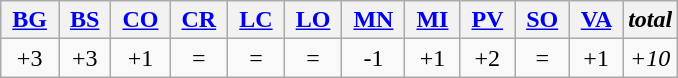<table class="wikitable" border="1">
<tr style="vertical-align:bottom;">
<th> <a href='#'>BG</a> </th>
<th> <a href='#'>BS</a> </th>
<th> <a href='#'>CO</a> </th>
<th> <a href='#'>CR</a> </th>
<th> <a href='#'>LC</a> </th>
<th> <a href='#'>LO</a> </th>
<th> <a href='#'>MN</a> </th>
<th> <a href='#'>MI</a> </th>
<th> <a href='#'>PV</a> </th>
<th> <a href='#'>SO</a> </th>
<th> <a href='#'>VA</a> </th>
<th><em>total</em></th>
</tr>
<tr style="text-align:center;">
<td>+3</td>
<td>+3</td>
<td>+1</td>
<td>=</td>
<td>=</td>
<td>=</td>
<td>-1</td>
<td>+1</td>
<td>+2</td>
<td>=</td>
<td>+1</td>
<td><em>+10</em></td>
</tr>
</table>
